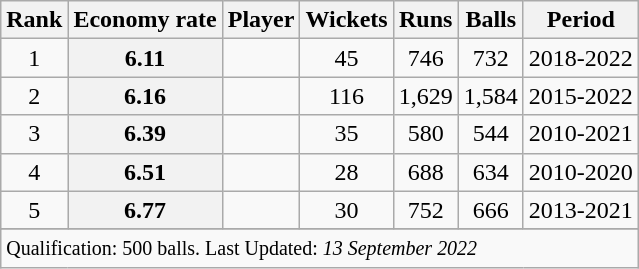<table class="wikitable plainrowheaders sortable">
<tr>
<th scope=col>Rank</th>
<th scope=col>Economy rate</th>
<th scope=col>Player</th>
<th scope=col>Wickets</th>
<th scope=col>Runs</th>
<th scope=col>Balls</th>
<th scope=col>Period</th>
</tr>
<tr>
<td align=center>1</td>
<th scope=row style=text-align:center;>6.11</th>
<td> </td>
<td align=center>45</td>
<td align="center">746</td>
<td align="center">732</td>
<td>2018-2022</td>
</tr>
<tr>
<td align=center>2</td>
<th scope=row style=text-align:center;>6.16</th>
<td> </td>
<td align=center>116</td>
<td align="center">1,629</td>
<td align="center">1,584</td>
<td>2015-2022</td>
</tr>
<tr>
<td align=center>3</td>
<th scope=row style=text-align:center;>6.39</th>
<td></td>
<td align="center">35</td>
<td align=center>580</td>
<td align=center>544</td>
<td>2010-2021</td>
</tr>
<tr>
<td align=center>4</td>
<th scope=row style=text-align:center;>6.51</th>
<td></td>
<td align=center>28</td>
<td align=center>688</td>
<td align=center>634</td>
<td>2010-2020</td>
</tr>
<tr>
<td align=center>5</td>
<th scope=row style=text-align:center;>6.77</th>
<td></td>
<td align="center">30</td>
<td align="center">752</td>
<td align=center>666</td>
<td>2013-2021</td>
</tr>
<tr>
</tr>
<tr class=sortbottom>
<td colspan=7><small>Qualification: 500 balls. Last Updated: <em>13 September 2022</em></small></td>
</tr>
</table>
